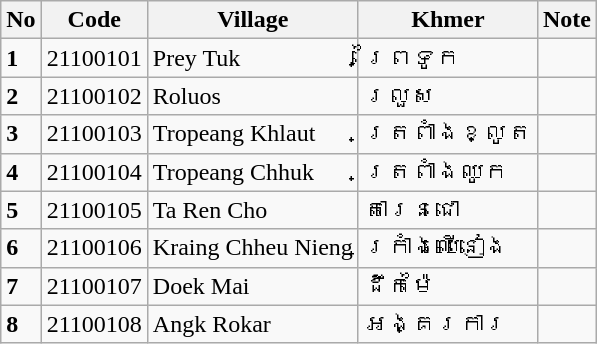<table class="wikitable">
<tr>
<th>No</th>
<th>Code</th>
<th>Village</th>
<th>Khmer</th>
<th>Note</th>
</tr>
<tr>
<td><strong>1</strong></td>
<td>21100101</td>
<td>Prey Tuk</td>
<td>ព្រៃទូក</td>
<td></td>
</tr>
<tr>
<td><strong>2</strong></td>
<td>21100102</td>
<td>Roluos</td>
<td>រលួស</td>
<td></td>
</tr>
<tr>
<td><strong>3</strong></td>
<td>21100103</td>
<td>Tropeang Khlaut</td>
<td>ត្រពាំងខ្លូត</td>
<td></td>
</tr>
<tr>
<td><strong>4</strong></td>
<td>21100104</td>
<td>Tropeang Chhuk</td>
<td>ត្រពាំងឈូក</td>
<td></td>
</tr>
<tr>
<td><strong>5</strong></td>
<td>21100105</td>
<td>Ta Ren Cho</td>
<td>តារេនជោ</td>
<td></td>
</tr>
<tr>
<td><strong>6</strong></td>
<td>21100106</td>
<td>Kraing Chheu Nieng</td>
<td>ក្រាំងឈើនៀង</td>
<td></td>
</tr>
<tr>
<td><strong>7</strong></td>
<td>21100107</td>
<td>Doek Mai</td>
<td>ដឹកម៉ៃ</td>
<td></td>
</tr>
<tr>
<td><strong>8</strong></td>
<td>21100108</td>
<td>Angk Rokar</td>
<td>អង្គរការ</td>
<td></td>
</tr>
</table>
